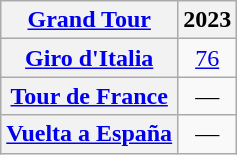<table class="wikitable plainrowheaders">
<tr>
<th scope="col"><a href='#'>Grand Tour</a></th>
<th scope="col">2023</th>
</tr>
<tr style="text-align:center;">
<th scope="row"> <a href='#'>Giro d'Italia</a></th>
<td><a href='#'>76</a></td>
</tr>
<tr style="text-align:center;">
<th scope="row"> <a href='#'>Tour de France</a></th>
<td>—</td>
</tr>
<tr style="text-align:center;">
<th scope="row"> <a href='#'>Vuelta a España</a></th>
<td>—</td>
</tr>
</table>
